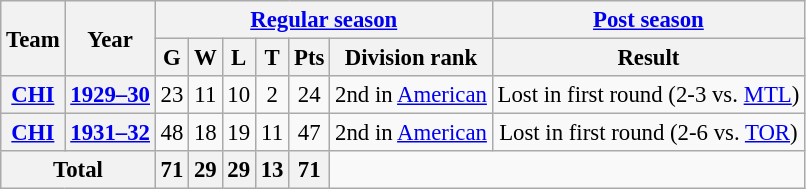<table class="wikitable" style="font-size: 95%; text-align:center;">
<tr>
<th rowspan="2">Team</th>
<th rowspan="2">Year</th>
<th colspan="6"><a href='#'>Regular season</a></th>
<th colspan="1"><a href='#'>Post season</a></th>
</tr>
<tr>
<th>G</th>
<th>W</th>
<th>L</th>
<th>T</th>
<th>Pts</th>
<th>Division rank</th>
<th>Result</th>
</tr>
<tr>
<th><a href='#'>CHI</a></th>
<th><a href='#'>1929–30</a></th>
<td>23</td>
<td>11</td>
<td>10</td>
<td>2</td>
<td>24</td>
<td>2nd in <a href='#'>American</a></td>
<td>Lost in first round (2-3 vs. <a href='#'>MTL</a>)</td>
</tr>
<tr>
<th><a href='#'>CHI</a></th>
<th><a href='#'>1931–32</a></th>
<td>48</td>
<td>18</td>
<td>19</td>
<td>11</td>
<td>47</td>
<td>2nd in <a href='#'>American</a></td>
<td>Lost in first round (2-6 vs. <a href='#'>TOR</a>)</td>
</tr>
<tr>
<th colspan="2">Total</th>
<th>71</th>
<th>29</th>
<th>29</th>
<th>13</th>
<th>71</th>
</tr>
</table>
